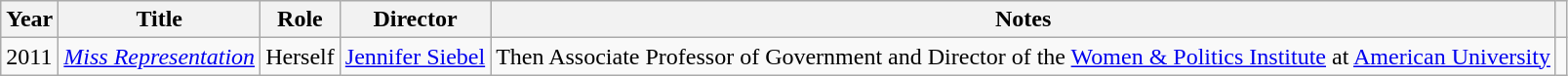<table class="wikitable sortable">
<tr>
<th>Year</th>
<th>Title</th>
<th>Role</th>
<th>Director</th>
<th class="unsortable">Notes</th>
<th class="unsortable"></th>
</tr>
<tr>
<td>2011</td>
<td><em><a href='#'>Miss Representation</a></em></td>
<td>Herself</td>
<td><a href='#'>Jennifer Siebel</a></td>
<td>Then Associate Professor of Government and Director of the <a href='#'>Women & Politics Institute</a> at <a href='#'>American University</a></td>
<td style="text-align:center"></td>
</tr>
</table>
